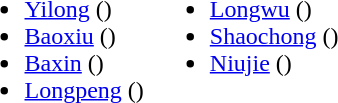<table>
<tr>
<td valign="top"><br><ul><li><a href='#'>Yilong</a> ()</li><li><a href='#'>Baoxiu</a> ()</li><li><a href='#'>Baxin</a> ()</li><li><a href='#'>Longpeng</a> ()</li></ul></td>
<td valign="top"><br><ul><li><a href='#'>Longwu</a> ()</li><li><a href='#'>Shaochong</a> ()</li><li><a href='#'>Niujie</a> ()</li></ul></td>
</tr>
</table>
